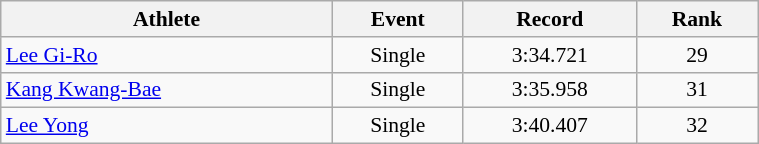<table class=wikitable style="font-size:90%; text-align:center; width:40%">
<tr>
<th>Athlete</th>
<th>Event</th>
<th>Record</th>
<th>Rank</th>
</tr>
<tr>
<td rowspan=1 align=left><a href='#'>Lee Gi-Ro</a></td>
<td>Single</td>
<td>3:34.721</td>
<td>29</td>
</tr>
<tr>
<td rowspan=1 align=left><a href='#'>Kang Kwang-Bae</a></td>
<td>Single</td>
<td>3:35.958</td>
<td>31</td>
</tr>
<tr>
<td rowspan=1 align=left><a href='#'>Lee Yong</a></td>
<td>Single</td>
<td>3:40.407</td>
<td>32</td>
</tr>
</table>
